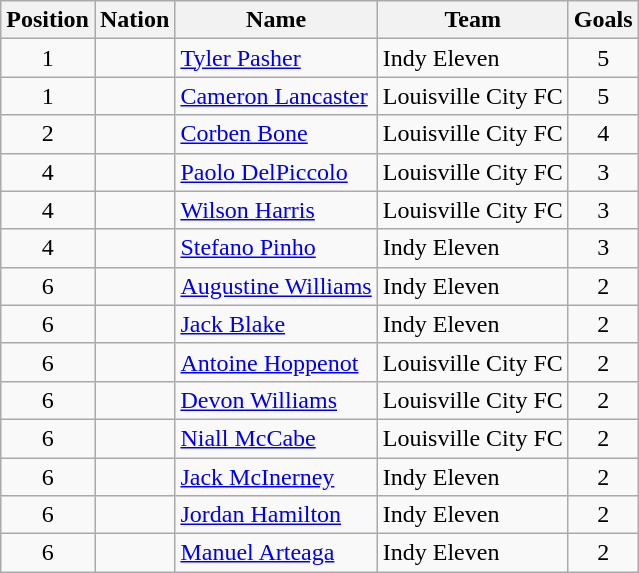<table class="wikitable" style="text-align: center;">
<tr>
<th>Position</th>
<th>Nation</th>
<th>Name</th>
<th>Team</th>
<th>Goals</th>
</tr>
<tr>
<td>1</td>
<td align="left"></td>
<td align="left"><a href='#'>Tyler Pasher</a></td>
<td align="left">Indy Eleven</td>
<td>5</td>
</tr>
<tr>
<td>1</td>
<td align="left"></td>
<td align="left"><a href='#'>Cameron Lancaster</a></td>
<td align="left">Louisville City FC</td>
<td>5</td>
</tr>
<tr>
<td>2</td>
<td align="left"></td>
<td align="left"><a href='#'>Corben Bone</a></td>
<td align="left">Louisville City FC</td>
<td>4</td>
</tr>
<tr>
<td>4</td>
<td align="left"></td>
<td align="left"><a href='#'>Paolo DelPiccolo</a></td>
<td align="left">Louisville City FC</td>
<td>3</td>
</tr>
<tr>
<td>4</td>
<td align="left"></td>
<td align="left"><a href='#'>Wilson Harris</a></td>
<td align="left">Louisville City FC</td>
<td>3</td>
</tr>
<tr>
<td>4</td>
<td align="left"></td>
<td align="left"><a href='#'>Stefano Pinho</a></td>
<td align="left">Indy Eleven</td>
<td>3</td>
</tr>
<tr>
<td>6</td>
<td align="left"></td>
<td align="left"><a href='#'>Augustine Williams</a></td>
<td align="left">Indy Eleven</td>
<td>2</td>
</tr>
<tr>
<td>6</td>
<td align="left"></td>
<td align="left"><a href='#'>Jack Blake</a></td>
<td align="left">Indy Eleven</td>
<td>2</td>
</tr>
<tr>
<td>6</td>
<td align="left"></td>
<td align="left"><a href='#'>Antoine Hoppenot</a></td>
<td align="left">Louisville City FC</td>
<td>2</td>
</tr>
<tr>
<td>6</td>
<td align="left"></td>
<td align="left"><a href='#'>Devon Williams</a></td>
<td align="left">Louisville City FC</td>
<td>2</td>
</tr>
<tr>
<td>6</td>
<td align="left"></td>
<td align="left"><a href='#'>Niall McCabe</a></td>
<td align="left">Louisville City FC</td>
<td>2</td>
</tr>
<tr>
<td>6</td>
<td align="left"></td>
<td align="left"><a href='#'>Jack McInerney</a></td>
<td align="left">Indy Eleven</td>
<td>2</td>
</tr>
<tr>
<td>6</td>
<td align="left"></td>
<td align="left"><a href='#'>Jordan Hamilton</a></td>
<td align="left">Indy Eleven</td>
<td>2</td>
</tr>
<tr>
<td>6</td>
<td align="left"></td>
<td align="left"><a href='#'>Manuel Arteaga</a></td>
<td align="left">Indy Eleven</td>
<td>2</td>
</tr>
</table>
